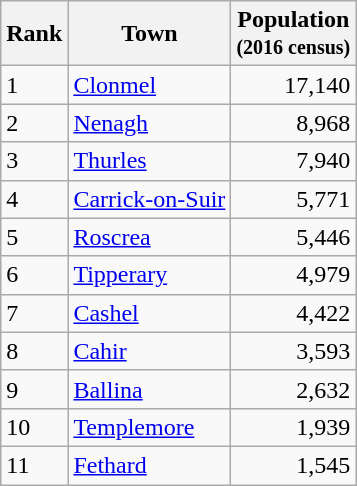<table class="wikitable">
<tr>
<th>Rank</th>
<th>Town</th>
<th>Population<br><small>(2016 census)</small></th>
</tr>
<tr>
<td align=left>1</td>
<td><a href='#'>Clonmel</a></td>
<td align=right>17,140</td>
</tr>
<tr>
<td align=left>2</td>
<td><a href='#'>Nenagh</a></td>
<td align=right>8,968</td>
</tr>
<tr>
<td align=left>3</td>
<td><a href='#'>Thurles</a></td>
<td align=right>7,940</td>
</tr>
<tr>
<td align=left>4</td>
<td><a href='#'>Carrick-on-Suir</a></td>
<td align=right>5,771</td>
</tr>
<tr>
<td align=left>5</td>
<td><a href='#'>Roscrea</a></td>
<td align=right>5,446</td>
</tr>
<tr>
<td align=left>6</td>
<td><a href='#'>Tipperary</a></td>
<td align=right>4,979</td>
</tr>
<tr>
<td align=left>7</td>
<td><a href='#'>Cashel</a></td>
<td align=right>4,422</td>
</tr>
<tr>
<td align=left>8</td>
<td><a href='#'>Cahir</a></td>
<td align=right>3,593</td>
</tr>
<tr>
<td align=left>9</td>
<td><a href='#'>Ballina</a></td>
<td align=right>2,632</td>
</tr>
<tr>
<td align=left>10</td>
<td><a href='#'>Templemore</a></td>
<td align=right>1,939</td>
</tr>
<tr>
<td align=left>11</td>
<td><a href='#'>Fethard</a></td>
<td align=right>1,545</td>
</tr>
</table>
